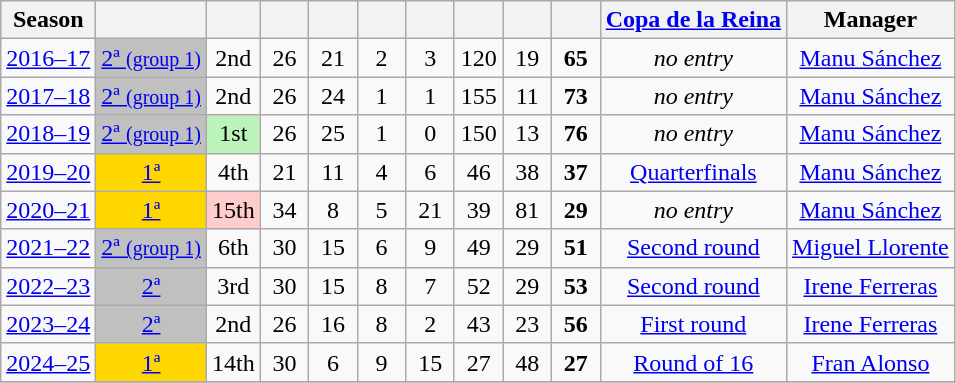<table class="wikitable" style="text-align:center">
<tr>
<th>Season</th>
<th></th>
<th></th>
<th width=25></th>
<th width=25></th>
<th width=25></th>
<th width=25></th>
<th width=25></th>
<th width=25></th>
<th width=25></th>
<th><a href='#'>Copa de la Reina</a></th>
<th>Manager</th>
</tr>
<tr>
<td><a href='#'>2016–17</a></td>
<td bgcolor=silver><a href='#'>2ª <small>(group 1)</small></a></td>
<td>2nd</td>
<td>26</td>
<td>21</td>
<td>2</td>
<td>3</td>
<td>120</td>
<td>19</td>
<td><strong>65</strong></td>
<td><em>no entry</em></td>
<td><a href='#'>Manu Sánchez</a></td>
</tr>
<tr>
<td><a href='#'>2017–18</a></td>
<td bgcolor=silver><a href='#'>2ª <small>(group 1)</small></a></td>
<td>2nd</td>
<td>26</td>
<td>24</td>
<td>1</td>
<td>1</td>
<td>155</td>
<td>11</td>
<td><strong>73</strong></td>
<td><em>no entry</em></td>
<td><a href='#'>Manu Sánchez</a></td>
</tr>
<tr>
<td><a href='#'>2018–19</a></td>
<td bgcolor=silver><a href='#'>2ª <small>(group 1)</small></a></td>
<td bgcolor=BBF3BB>1st</td>
<td>26</td>
<td>25</td>
<td>1</td>
<td>0</td>
<td>150</td>
<td>13</td>
<td><strong>76</strong></td>
<td><em>no entry</em></td>
<td><a href='#'>Manu Sánchez</a></td>
</tr>
<tr>
<td><a href='#'>2019–20</a></td>
<td bgcolor=gold><a href='#'>1ª</a></td>
<td>4th</td>
<td>21</td>
<td>11</td>
<td>4</td>
<td>6</td>
<td>46</td>
<td>38</td>
<td><strong>37</strong></td>
<td><a href='#'>Quarterfinals</a></td>
<td><a href='#'>Manu Sánchez</a></td>
</tr>
<tr>
<td><a href='#'>2020–21</a></td>
<td bgcolor=gold><a href='#'>1ª</a></td>
<td bgcolor=FFCCCC>15th</td>
<td>34</td>
<td>8</td>
<td>5</td>
<td>21</td>
<td>39</td>
<td>81</td>
<td><strong>29</strong></td>
<td><em>no entry</em></td>
<td><a href='#'>Manu Sánchez</a></td>
</tr>
<tr>
<td><a href='#'>2021–22</a></td>
<td bgcolor=silver><a href='#'>2ª <small>(group 1)</small></a></td>
<td>6th</td>
<td>30</td>
<td>15</td>
<td>6</td>
<td>9</td>
<td>49</td>
<td>29</td>
<td><strong>51</strong></td>
<td><a href='#'>Second round</a></td>
<td><a href='#'>Miguel Llorente</a></td>
</tr>
<tr>
<td><a href='#'>2022–23</a></td>
<td bgcolor=silver><a href='#'>2ª</a></td>
<td>3rd</td>
<td>30</td>
<td>15</td>
<td>8</td>
<td>7</td>
<td>52</td>
<td>29</td>
<td><strong>53</strong></td>
<td><a href='#'>Second round</a></td>
<td><a href='#'>Irene Ferreras</a></td>
</tr>
<tr>
<td><a href='#'>2023–24</a></td>
<td bgcolor=silver><a href='#'>2ª</a></td>
<td>2nd</td>
<td>26</td>
<td>16</td>
<td>8</td>
<td>2</td>
<td>43</td>
<td>23</td>
<td><strong>56</strong></td>
<td><a href='#'>First round</a></td>
<td><a href='#'>Irene Ferreras</a></td>
</tr>
<tr>
<td><a href='#'>2024–25</a></td>
<td bgcolor=gold><a href='#'>1ª</a></td>
<td>14th</td>
<td>30</td>
<td>6</td>
<td>9</td>
<td>15</td>
<td>27</td>
<td>48</td>
<td><strong>27</strong></td>
<td><a href='#'>Round of 16</a></td>
<td><a href='#'>Fran Alonso</a></td>
</tr>
<tr>
</tr>
</table>
